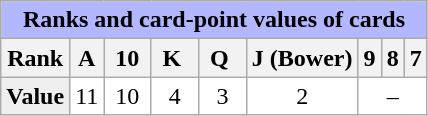<table class="wikitable" align="float:left"  style="background-color:white">
<tr style="background-color:#B3B7FF">
<td colspan="9" align="center"><strong>Ranks and card-point values of cards</strong></td>
</tr>
<tr>
<th>Rank</th>
<th>A</th>
<th> 10 </th>
<th> K  </th>
<th> Q  </th>
<th>J (Bower)</th>
<th>9</th>
<th>8</th>
<th>7</th>
</tr>
<tr align="center">
<td style="background:#efefef;"><strong>Value</strong></td>
<td>11</td>
<td>10</td>
<td>4</td>
<td>3</td>
<td>2</td>
<td colspan=3>–</td>
</tr>
</table>
